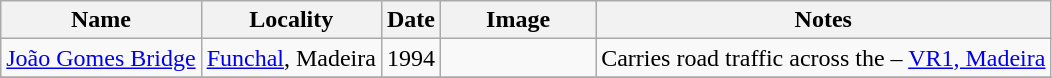<table class="wikitable sortable">
<tr>
<th>Name</th>
<th>Locality</th>
<th>Date</th>
<th class="unsortable" width="96px">Image</th>
<th class="unsortable">Notes</th>
</tr>
<tr>
<td><a href='#'>João Gomes Bridge</a></td>
<td><a href='#'>Funchal</a>, Madeira</td>
<td>1994</td>
<td></td>
<td>Carries road traffic across the  – <a href='#'>VR1, Madeira</a></td>
</tr>
<tr>
</tr>
</table>
